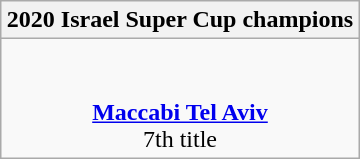<table class=wikitable style="text-align:center; margin:auto">
<tr>
<th>2020 Israel Super Cup champions</th>
</tr>
<tr>
<td><br><br> <strong><a href='#'>Maccabi Tel Aviv</a></strong><br>7th title</td>
</tr>
</table>
